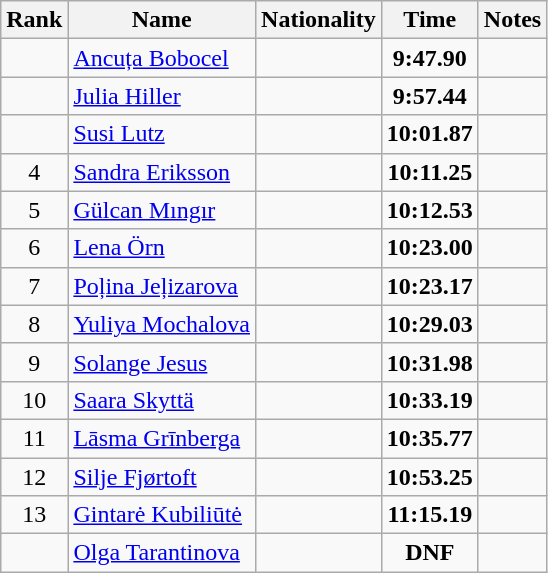<table class="wikitable sortable" style="text-align:center">
<tr>
<th>Rank</th>
<th>Name</th>
<th>Nationality</th>
<th>Time</th>
<th>Notes</th>
</tr>
<tr>
<td></td>
<td align=left><a href='#'>Ancuța Bobocel</a></td>
<td align=left></td>
<td><strong>9:47.90</strong></td>
<td></td>
</tr>
<tr>
<td></td>
<td align=left><a href='#'>Julia Hiller</a></td>
<td align=left></td>
<td><strong>9:57.44</strong></td>
<td></td>
</tr>
<tr>
<td></td>
<td align=left><a href='#'>Susi Lutz</a></td>
<td align=left></td>
<td><strong>10:01.87</strong></td>
<td></td>
</tr>
<tr>
<td>4</td>
<td align=left><a href='#'>Sandra Eriksson</a></td>
<td align=left></td>
<td><strong>10:11.25</strong></td>
<td></td>
</tr>
<tr>
<td>5</td>
<td align=left><a href='#'>Gülcan Mıngır</a></td>
<td align=left></td>
<td><strong>10:12.53</strong></td>
<td></td>
</tr>
<tr>
<td>6</td>
<td align=left><a href='#'>Lena Örn</a></td>
<td align=left></td>
<td><strong>10:23.00</strong></td>
<td></td>
</tr>
<tr>
<td>7</td>
<td align=left><a href='#'>Poļina Jeļizarova</a></td>
<td align=left></td>
<td><strong>10:23.17</strong></td>
<td></td>
</tr>
<tr>
<td>8</td>
<td align=left><a href='#'>Yuliya Mochalova</a></td>
<td align=left></td>
<td><strong>10:29.03</strong></td>
<td></td>
</tr>
<tr>
<td>9</td>
<td align=left><a href='#'>Solange Jesus</a></td>
<td align=left></td>
<td><strong>10:31.98</strong></td>
<td></td>
</tr>
<tr>
<td>10</td>
<td align=left><a href='#'>Saara Skyttä</a></td>
<td align=left></td>
<td><strong>10:33.19</strong></td>
<td></td>
</tr>
<tr>
<td>11</td>
<td align=left><a href='#'>Lāsma Grīnberga</a></td>
<td align=left></td>
<td><strong>10:35.77</strong></td>
<td></td>
</tr>
<tr>
<td>12</td>
<td align=left><a href='#'>Silje Fjørtoft</a></td>
<td align=left></td>
<td><strong>10:53.25</strong></td>
<td></td>
</tr>
<tr>
<td>13</td>
<td align=left><a href='#'>Gintarė Kubiliūtė</a></td>
<td align=left></td>
<td><strong>11:15.19</strong></td>
<td></td>
</tr>
<tr>
<td></td>
<td align=left><a href='#'>Olga Tarantinova</a></td>
<td align=left></td>
<td><strong>DNF</strong></td>
<td></td>
</tr>
</table>
